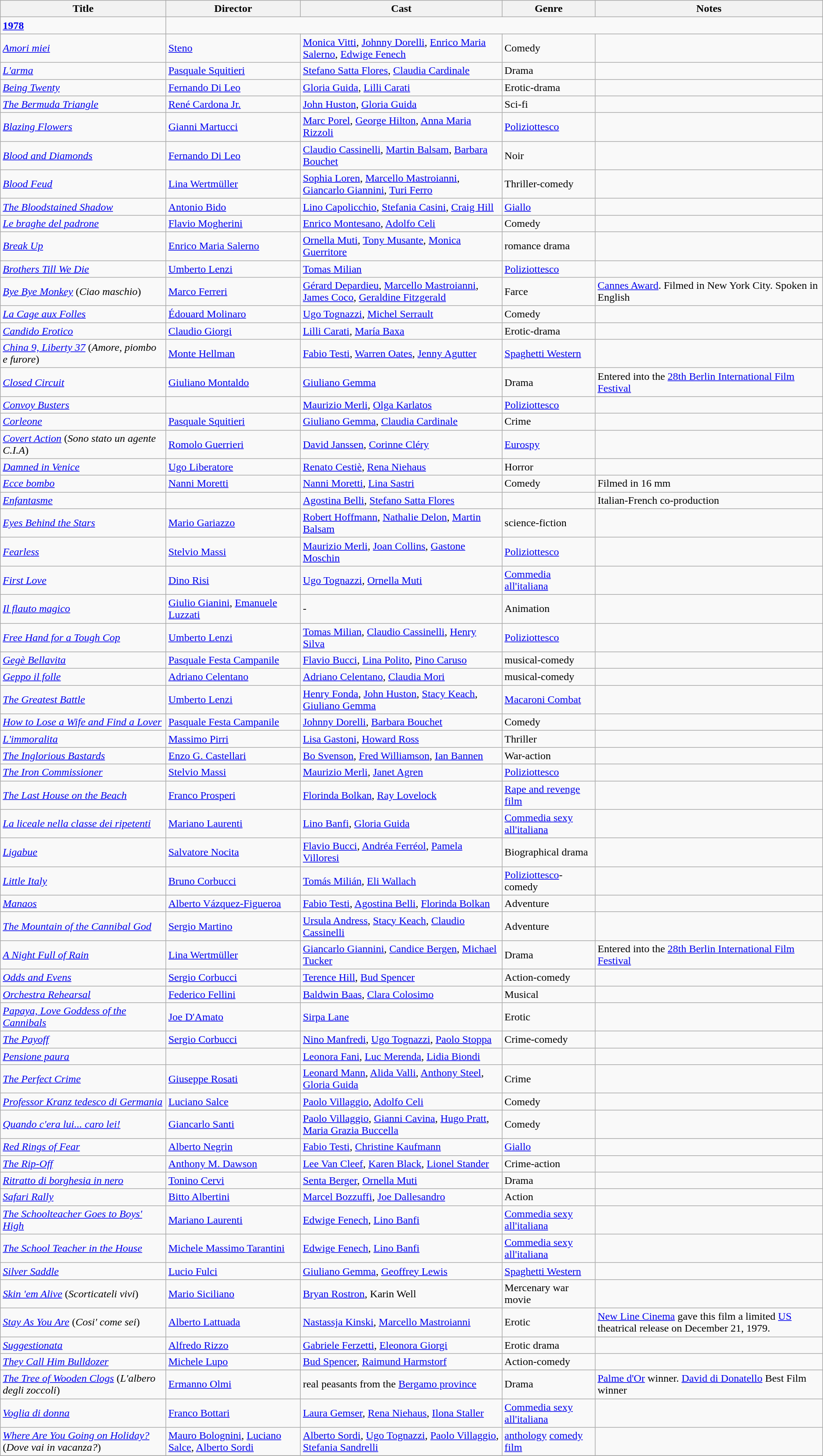<table class="wikitable">
<tr>
<th>Title</th>
<th>Director</th>
<th>Cast</th>
<th>Genre</th>
<th>Notes</th>
</tr>
<tr>
<td><strong><a href='#'>1978</a></strong></td>
</tr>
<tr>
<td><em><a href='#'>Amori miei</a></em></td>
<td><a href='#'>Steno</a></td>
<td><a href='#'>Monica Vitti</a>, <a href='#'>Johnny Dorelli</a>, <a href='#'>Enrico Maria Salerno</a>, <a href='#'>Edwige Fenech</a></td>
<td>Comedy</td>
<td></td>
</tr>
<tr>
<td><em><a href='#'>L'arma</a></em></td>
<td><a href='#'>Pasquale Squitieri</a></td>
<td><a href='#'>Stefano Satta Flores</a>, <a href='#'>Claudia Cardinale</a></td>
<td>Drama</td>
<td></td>
</tr>
<tr>
<td><em><a href='#'>Being Twenty</a></em></td>
<td><a href='#'>Fernando Di Leo</a></td>
<td><a href='#'>Gloria Guida</a>, <a href='#'>Lilli Carati</a></td>
<td>Erotic-drama</td>
<td></td>
</tr>
<tr>
<td><em><a href='#'>The Bermuda Triangle</a></em></td>
<td><a href='#'>René Cardona Jr.</a></td>
<td><a href='#'>John Huston</a>, <a href='#'>Gloria Guida</a></td>
<td>Sci-fi</td>
<td></td>
</tr>
<tr>
<td><em><a href='#'>Blazing Flowers</a></em></td>
<td><a href='#'>Gianni Martucci</a></td>
<td><a href='#'>Marc Porel</a>, <a href='#'>George Hilton</a>, <a href='#'>Anna Maria Rizzoli</a></td>
<td><a href='#'>Poliziottesco</a></td>
<td></td>
</tr>
<tr>
<td><em><a href='#'>Blood and Diamonds</a></em></td>
<td><a href='#'>Fernando Di Leo</a></td>
<td><a href='#'>Claudio Cassinelli</a>, <a href='#'>Martin Balsam</a>, <a href='#'>Barbara Bouchet</a></td>
<td>Noir</td>
<td></td>
</tr>
<tr>
<td><em><a href='#'>Blood Feud</a></em></td>
<td><a href='#'>Lina Wertmüller</a></td>
<td><a href='#'>Sophia Loren</a>, <a href='#'>Marcello Mastroianni</a>, <a href='#'>Giancarlo Giannini</a>, <a href='#'>Turi Ferro</a></td>
<td>Thriller-comedy</td>
<td></td>
</tr>
<tr>
<td><em><a href='#'>The Bloodstained Shadow</a></em></td>
<td><a href='#'>Antonio Bido</a></td>
<td><a href='#'>Lino Capolicchio</a>, <a href='#'>Stefania Casini</a>, <a href='#'>Craig Hill</a></td>
<td><a href='#'>Giallo</a></td>
<td></td>
</tr>
<tr>
<td><em><a href='#'>Le braghe del padrone</a></em></td>
<td><a href='#'>Flavio Mogherini</a></td>
<td><a href='#'>Enrico Montesano</a>, <a href='#'>Adolfo Celi</a></td>
<td>Comedy</td>
<td></td>
</tr>
<tr>
<td><em><a href='#'>Break Up</a></em></td>
<td><a href='#'>Enrico Maria Salerno</a></td>
<td><a href='#'>Ornella Muti</a>, <a href='#'>Tony Musante</a>, <a href='#'>Monica Guerritore</a></td>
<td>romance drama</td>
<td></td>
</tr>
<tr>
<td><em><a href='#'>Brothers Till We Die</a></em></td>
<td><a href='#'>Umberto Lenzi</a></td>
<td><a href='#'>Tomas Milian</a></td>
<td><a href='#'>Poliziottesco</a></td>
<td></td>
</tr>
<tr>
<td><em><a href='#'>Bye Bye Monkey</a></em> (<em>Ciao maschio</em>)</td>
<td><a href='#'>Marco Ferreri</a></td>
<td><a href='#'>Gérard Depardieu</a>, <a href='#'>Marcello Mastroianni</a>, <a href='#'>James Coco</a>, <a href='#'>Geraldine Fitzgerald</a></td>
<td>Farce</td>
<td><a href='#'>Cannes Award</a>. Filmed in New York City. Spoken in English</td>
</tr>
<tr>
<td><em><a href='#'>La Cage aux Folles</a></em></td>
<td><a href='#'>Édouard Molinaro</a></td>
<td><a href='#'>Ugo Tognazzi</a>, <a href='#'>Michel Serrault</a></td>
<td>Comedy</td>
<td></td>
</tr>
<tr>
<td><em><a href='#'>Candido Erotico</a></em></td>
<td><a href='#'>Claudio Giorgi</a></td>
<td><a href='#'>Lilli Carati</a>, <a href='#'>María Baxa</a></td>
<td>Erotic-drama</td>
<td></td>
</tr>
<tr>
<td><em><a href='#'>China 9, Liberty 37</a></em> (<em>Amore, piombo e furore</em>)</td>
<td><a href='#'>Monte Hellman</a></td>
<td><a href='#'>Fabio Testi</a>,  <a href='#'>Warren Oates</a>, <a href='#'>Jenny Agutter</a></td>
<td><a href='#'>Spaghetti Western</a></td>
<td></td>
</tr>
<tr>
<td><em><a href='#'>Closed Circuit</a></em></td>
<td><a href='#'>Giuliano Montaldo</a></td>
<td><a href='#'>Giuliano Gemma</a></td>
<td>Drama</td>
<td>Entered into the <a href='#'>28th Berlin International Film Festival</a></td>
</tr>
<tr>
<td><em><a href='#'>Convoy Busters</a></em></td>
<td></td>
<td><a href='#'>Maurizio Merli</a>, <a href='#'>Olga Karlatos</a></td>
<td><a href='#'>Poliziottesco</a></td>
<td></td>
</tr>
<tr>
<td><em><a href='#'>Corleone</a></em></td>
<td><a href='#'>Pasquale Squitieri</a></td>
<td><a href='#'>Giuliano Gemma</a>, <a href='#'>Claudia Cardinale</a></td>
<td>Crime</td>
<td></td>
</tr>
<tr>
<td><em><a href='#'>Covert Action</a></em> (<em>Sono stato un agente C.I.A</em>)</td>
<td><a href='#'>Romolo Guerrieri</a></td>
<td><a href='#'>David Janssen</a>, <a href='#'>Corinne Cléry</a></td>
<td><a href='#'>Eurospy</a></td>
<td></td>
</tr>
<tr>
<td><em><a href='#'>Damned in Venice</a></em></td>
<td><a href='#'>Ugo Liberatore</a></td>
<td><a href='#'>Renato Cestiè</a>, <a href='#'>Rena Niehaus</a></td>
<td>Horror</td>
<td></td>
</tr>
<tr>
<td><em><a href='#'>Ecce bombo</a></em></td>
<td><a href='#'>Nanni Moretti</a></td>
<td><a href='#'>Nanni Moretti</a>, <a href='#'>Lina Sastri</a></td>
<td>Comedy</td>
<td>Filmed in 16 mm</td>
</tr>
<tr>
<td><em><a href='#'>Enfantasme</a></em></td>
<td></td>
<td><a href='#'>Agostina Belli</a>, <a href='#'>Stefano Satta Flores</a></td>
<td></td>
<td>Italian-French co-production</td>
</tr>
<tr>
<td><em><a href='#'>Eyes Behind the Stars</a></em></td>
<td><a href='#'>Mario Gariazzo</a></td>
<td><a href='#'>Robert Hoffmann</a>, <a href='#'>Nathalie Delon</a>, <a href='#'>Martin Balsam</a></td>
<td>science-fiction</td>
<td></td>
</tr>
<tr>
<td><em><a href='#'>Fearless</a></em></td>
<td><a href='#'>Stelvio Massi</a></td>
<td><a href='#'>Maurizio Merli</a>, <a href='#'>Joan Collins</a>, <a href='#'>Gastone Moschin</a></td>
<td><a href='#'>Poliziottesco</a></td>
<td></td>
</tr>
<tr>
<td><em><a href='#'>First Love</a></em></td>
<td><a href='#'>Dino Risi</a></td>
<td><a href='#'>Ugo Tognazzi</a>, <a href='#'>Ornella Muti</a></td>
<td><a href='#'>Commedia all'italiana</a></td>
<td></td>
</tr>
<tr>
<td><em><a href='#'>Il flauto magico</a></em></td>
<td><a href='#'>Giulio Gianini</a>, <a href='#'>Emanuele Luzzati</a></td>
<td>-</td>
<td>Animation</td>
<td></td>
</tr>
<tr>
<td><em><a href='#'>Free Hand for a Tough Cop</a></em></td>
<td><a href='#'>Umberto Lenzi</a></td>
<td><a href='#'>Tomas Milian</a>, <a href='#'>Claudio Cassinelli</a>, <a href='#'>Henry Silva</a></td>
<td><a href='#'>Poliziottesco</a></td>
<td></td>
</tr>
<tr>
<td><em><a href='#'>Gegè Bellavita</a></em></td>
<td><a href='#'>Pasquale Festa Campanile</a></td>
<td><a href='#'>Flavio Bucci</a>, <a href='#'>Lina Polito</a>, <a href='#'>Pino Caruso</a></td>
<td>musical-comedy</td>
<td></td>
</tr>
<tr>
<td><em><a href='#'>Geppo il folle</a></em></td>
<td><a href='#'>Adriano Celentano</a></td>
<td><a href='#'>Adriano Celentano</a>, <a href='#'>Claudia Mori</a></td>
<td>musical-comedy</td>
<td></td>
</tr>
<tr>
<td><em><a href='#'>The Greatest Battle</a></em></td>
<td><a href='#'>Umberto Lenzi</a></td>
<td><a href='#'>Henry Fonda</a>, <a href='#'>John Huston</a>, <a href='#'>Stacy Keach</a>, <a href='#'>Giuliano Gemma</a></td>
<td><a href='#'>Macaroni Combat</a></td>
<td></td>
</tr>
<tr>
<td><em><a href='#'>How to Lose a Wife and Find a Lover</a></em></td>
<td><a href='#'>Pasquale Festa Campanile</a></td>
<td><a href='#'>Johnny Dorelli</a>, <a href='#'>Barbara Bouchet</a></td>
<td>Comedy</td>
<td></td>
</tr>
<tr>
<td><em><a href='#'>L'immoralita</a></em></td>
<td><a href='#'>Massimo Pirri</a></td>
<td><a href='#'>Lisa Gastoni</a>, <a href='#'>Howard Ross</a></td>
<td>Thriller</td>
<td></td>
</tr>
<tr>
<td><em><a href='#'>The Inglorious Bastards</a></em></td>
<td><a href='#'>Enzo G. Castellari</a></td>
<td><a href='#'>Bo Svenson</a>, <a href='#'>Fred Williamson</a>, <a href='#'>Ian Bannen</a></td>
<td>War-action</td>
<td></td>
</tr>
<tr>
<td><em><a href='#'>The Iron Commissioner</a></em></td>
<td><a href='#'>Stelvio Massi</a></td>
<td><a href='#'>Maurizio Merli</a>, <a href='#'>Janet Agren</a></td>
<td><a href='#'>Poliziottesco</a></td>
<td></td>
</tr>
<tr>
<td><em><a href='#'>The Last House on the Beach</a></em></td>
<td><a href='#'>Franco Prosperi</a></td>
<td><a href='#'>Florinda Bolkan</a>, <a href='#'>Ray Lovelock</a></td>
<td><a href='#'>Rape and revenge film</a></td>
<td></td>
</tr>
<tr>
<td><em><a href='#'>La liceale nella classe dei ripetenti</a></em></td>
<td><a href='#'>Mariano Laurenti</a></td>
<td><a href='#'>Lino Banfi</a>, <a href='#'>Gloria Guida</a></td>
<td><a href='#'>Commedia sexy all'italiana</a></td>
<td></td>
</tr>
<tr>
<td><em><a href='#'>Ligabue</a></em></td>
<td><a href='#'>Salvatore Nocita</a></td>
<td><a href='#'>Flavio Bucci</a>, <a href='#'>Andréa Ferréol</a>, <a href='#'>Pamela Villoresi</a></td>
<td>Biographical drama</td>
<td></td>
</tr>
<tr>
<td><em><a href='#'>Little Italy</a></em></td>
<td><a href='#'>Bruno Corbucci</a></td>
<td><a href='#'>Tomás Milián</a>, <a href='#'>Eli Wallach</a></td>
<td><a href='#'>Poliziottesco</a>-comedy</td>
<td></td>
</tr>
<tr>
<td><em><a href='#'>Manaos</a></em></td>
<td><a href='#'>Alberto Vázquez-Figueroa</a></td>
<td><a href='#'>Fabio Testi</a>, <a href='#'>Agostina Belli</a>, <a href='#'>Florinda Bolkan</a></td>
<td>Adventure</td>
<td></td>
</tr>
<tr>
<td><em><a href='#'>The Mountain of the Cannibal God</a></em></td>
<td><a href='#'>Sergio Martino</a></td>
<td><a href='#'>Ursula Andress</a>, <a href='#'>Stacy Keach</a>, <a href='#'>Claudio Cassinelli</a></td>
<td>Adventure</td>
<td></td>
</tr>
<tr>
<td><em><a href='#'>A Night Full of Rain</a></em></td>
<td><a href='#'>Lina Wertmüller</a></td>
<td><a href='#'>Giancarlo Giannini</a>, <a href='#'>Candice Bergen</a>, <a href='#'>Michael Tucker</a></td>
<td>Drama</td>
<td>Entered into the <a href='#'>28th Berlin International Film Festival</a></td>
</tr>
<tr>
<td><em><a href='#'>Odds and Evens</a></em></td>
<td><a href='#'>Sergio Corbucci</a></td>
<td><a href='#'>Terence Hill</a>, <a href='#'>Bud Spencer</a></td>
<td>Action-comedy</td>
<td></td>
</tr>
<tr>
<td><em><a href='#'>Orchestra Rehearsal</a></em></td>
<td><a href='#'>Federico Fellini</a></td>
<td><a href='#'>Baldwin Baas</a>, <a href='#'>Clara Colosimo</a></td>
<td>Musical</td>
<td></td>
</tr>
<tr>
<td><em><a href='#'>Papaya, Love Goddess of the Cannibals</a></em></td>
<td><a href='#'>Joe D'Amato</a></td>
<td><a href='#'>Sirpa Lane</a></td>
<td>Erotic</td>
<td></td>
</tr>
<tr>
<td><em><a href='#'>The Payoff</a></em></td>
<td><a href='#'>Sergio Corbucci</a></td>
<td><a href='#'>Nino Manfredi</a>, <a href='#'>Ugo Tognazzi</a>, <a href='#'>Paolo Stoppa</a></td>
<td>Crime-comedy</td>
<td></td>
</tr>
<tr>
<td><em><a href='#'>Pensione paura</a></em></td>
<td></td>
<td><a href='#'>Leonora Fani</a>, <a href='#'>Luc Merenda</a>, <a href='#'>Lidia Biondi</a></td>
<td></td>
<td></td>
</tr>
<tr>
<td><em><a href='#'>The Perfect Crime</a></em></td>
<td><a href='#'>Giuseppe Rosati</a></td>
<td><a href='#'>Leonard Mann</a>, <a href='#'>Alida Valli</a>, <a href='#'>Anthony Steel</a>, <a href='#'>Gloria Guida</a></td>
<td>Crime</td>
<td></td>
</tr>
<tr>
<td><em><a href='#'>Professor Kranz tedesco di Germania</a></em></td>
<td><a href='#'>Luciano Salce</a></td>
<td><a href='#'>Paolo Villaggio</a>, <a href='#'>Adolfo Celi</a></td>
<td>Comedy</td>
<td></td>
</tr>
<tr>
<td><em><a href='#'>Quando c'era lui... caro lei!</a></em></td>
<td><a href='#'>Giancarlo Santi</a></td>
<td><a href='#'>Paolo Villaggio</a>, <a href='#'>Gianni Cavina</a>, <a href='#'>Hugo Pratt</a>, <a href='#'>Maria Grazia Buccella</a></td>
<td>Comedy</td>
<td></td>
</tr>
<tr>
<td><em><a href='#'>Red Rings of Fear</a></em></td>
<td><a href='#'>Alberto Negrin</a></td>
<td><a href='#'>Fabio Testi</a>, <a href='#'>Christine Kaufmann</a></td>
<td><a href='#'>Giallo</a></td>
<td></td>
</tr>
<tr>
<td><em><a href='#'>The Rip-Off</a></em></td>
<td><a href='#'>Anthony M. Dawson</a></td>
<td><a href='#'>Lee Van Cleef</a>, <a href='#'>Karen Black</a>, <a href='#'>Lionel Stander</a></td>
<td>Crime-action</td>
<td></td>
</tr>
<tr>
<td><em><a href='#'>Ritratto di borghesia in nero</a></em></td>
<td><a href='#'>Tonino Cervi</a></td>
<td><a href='#'>Senta Berger</a>, <a href='#'>Ornella Muti</a></td>
<td>Drama</td>
<td></td>
</tr>
<tr>
<td><em><a href='#'>Safari Rally</a></em></td>
<td><a href='#'>Bitto Albertini</a></td>
<td><a href='#'>Marcel Bozzuffi</a>, <a href='#'>Joe Dallesandro</a></td>
<td>Action</td>
<td></td>
</tr>
<tr>
<td><em><a href='#'>The Schoolteacher Goes to Boys' High</a></em></td>
<td><a href='#'>Mariano Laurenti</a></td>
<td><a href='#'>Edwige Fenech</a>, <a href='#'>Lino Banfi</a></td>
<td><a href='#'>Commedia sexy all'italiana</a></td>
<td></td>
</tr>
<tr>
<td><em><a href='#'>The School Teacher in the House</a></em></td>
<td><a href='#'>Michele Massimo Tarantini</a></td>
<td><a href='#'>Edwige Fenech</a>, <a href='#'>Lino Banfi</a></td>
<td><a href='#'>Commedia sexy all'italiana</a></td>
<td></td>
</tr>
<tr>
<td><em><a href='#'>Silver Saddle</a></em></td>
<td><a href='#'>Lucio Fulci</a></td>
<td><a href='#'>Giuliano Gemma</a>, <a href='#'>Geoffrey Lewis</a></td>
<td><a href='#'>Spaghetti Western</a></td>
<td></td>
</tr>
<tr>
<td><em><a href='#'>Skin 'em Alive</a></em> (<em>Scorticateli vivi</em>)</td>
<td><a href='#'>Mario Siciliano</a></td>
<td><a href='#'>Bryan Rostron</a>, Karin Well</td>
<td>Mercenary war movie</td>
</tr>
<tr>
<td><em><a href='#'>Stay As You Are</a></em> (<em>Cosi' come sei</em>)</td>
<td><a href='#'>Alberto Lattuada</a></td>
<td><a href='#'>Nastassja Kinski</a>, <a href='#'>Marcello Mastroianni</a></td>
<td>Erotic</td>
<td><a href='#'>New Line Cinema</a> gave this film a limited <a href='#'>US</a> theatrical release on December 21, 1979.</td>
</tr>
<tr>
<td><em><a href='#'>Suggestionata</a></em></td>
<td><a href='#'>Alfredo Rizzo</a></td>
<td><a href='#'>Gabriele Ferzetti</a>, <a href='#'>Eleonora Giorgi</a></td>
<td>Erotic drama</td>
<td></td>
</tr>
<tr>
<td><em><a href='#'>They Call Him Bulldozer</a></em></td>
<td><a href='#'>Michele Lupo</a></td>
<td><a href='#'>Bud Spencer</a>, <a href='#'>Raimund Harmstorf</a></td>
<td>Action-comedy</td>
<td></td>
</tr>
<tr>
<td><em><a href='#'>The Tree of Wooden Clogs</a></em> (<em>L'albero degli zoccoli</em>)</td>
<td><a href='#'>Ermanno Olmi</a></td>
<td>real peasants from the <a href='#'>Bergamo province</a></td>
<td>Drama</td>
<td><a href='#'>Palme d'Or</a> winner. <a href='#'>David di Donatello</a> Best Film winner</td>
</tr>
<tr>
<td><em><a href='#'>Voglia di donna</a></em></td>
<td><a href='#'>Franco Bottari</a></td>
<td><a href='#'>Laura Gemser</a>, <a href='#'>Rena Niehaus</a>, <a href='#'>Ilona Staller</a></td>
<td><a href='#'>Commedia sexy all'italiana</a></td>
<td></td>
</tr>
<tr>
<td><em><a href='#'>Where Are You Going on Holiday?</a></em> (<em>Dove vai in vacanza?</em>)</td>
<td><a href='#'>Mauro Bolognini</a>, <a href='#'>Luciano Salce</a>, <a href='#'>Alberto Sordi</a></td>
<td><a href='#'>Alberto Sordi</a>, <a href='#'>Ugo Tognazzi</a>, <a href='#'>Paolo Villaggio</a>, <a href='#'>Stefania Sandrelli</a></td>
<td><a href='#'>anthology</a> <a href='#'>comedy film</a></td>
<td></td>
</tr>
<tr>
</tr>
</table>
